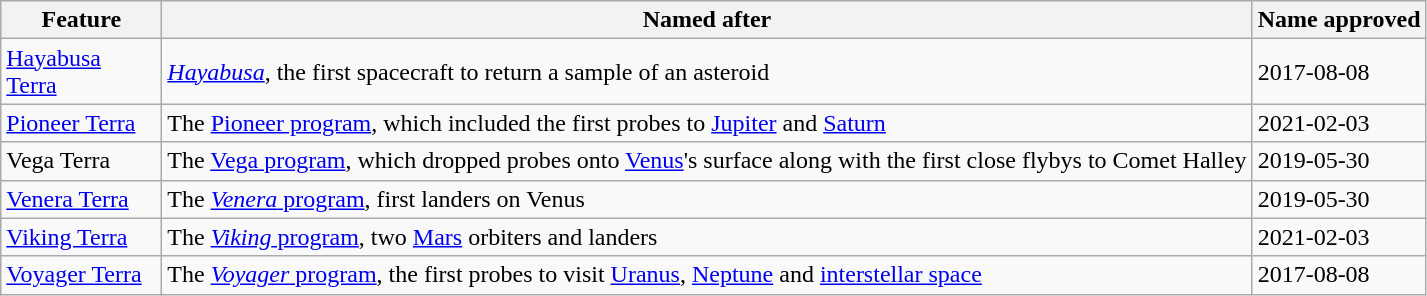<table class="wikitable">
<tr>
<th width=100>Feature</th>
<th>Named after</th>
<th>Name approved<br></th>
</tr>
<tr>
<td><a href='#'>Hayabusa Terra</a></td>
<td><em><a href='#'>Hayabusa</a></em>, the first spacecraft to return a sample of an asteroid</td>
<td>2017-08-08</td>
</tr>
<tr>
<td><a href='#'>Pioneer Terra</a></td>
<td>The <a href='#'>Pioneer program</a>, which included the first probes to <a href='#'>Jupiter</a> and <a href='#'>Saturn</a></td>
<td>2021-02-03</td>
</tr>
<tr>
<td>Vega Terra</td>
<td>The <a href='#'>Vega program</a>, which dropped probes onto <a href='#'>Venus</a>'s surface along with the first close flybys to Comet Halley</td>
<td>2019-05-30</td>
</tr>
<tr>
<td><a href='#'>Venera Terra</a></td>
<td>The <a href='#'><em>Venera</em> program</a>, first landers on Venus</td>
<td>2019-05-30</td>
</tr>
<tr>
<td><a href='#'>Viking Terra</a></td>
<td>The <a href='#'><em>Viking</em> program</a>, two <a href='#'>Mars</a> orbiters and landers</td>
<td>2021-02-03</td>
</tr>
<tr>
<td><a href='#'>Voyager Terra</a></td>
<td>The <a href='#'><em>Voyager</em> program</a>, the first probes to visit <a href='#'>Uranus</a>, <a href='#'>Neptune</a> and <a href='#'>interstellar space</a></td>
<td>2017-08-08</td>
</tr>
</table>
